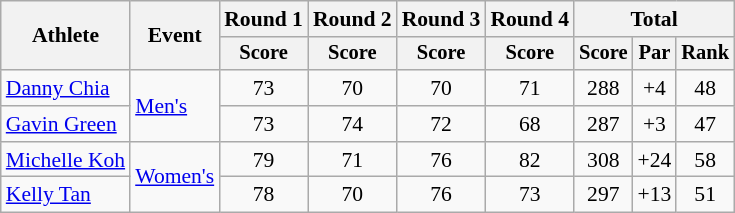<table class=wikitable style="font-size:90%;">
<tr>
<th rowspan=2>Athlete</th>
<th rowspan=2>Event</th>
<th>Round 1</th>
<th>Round 2</th>
<th>Round 3</th>
<th>Round 4</th>
<th colspan=3>Total</th>
</tr>
<tr style="font-size:95%">
<th>Score</th>
<th>Score</th>
<th>Score</th>
<th>Score</th>
<th>Score</th>
<th>Par</th>
<th>Rank</th>
</tr>
<tr align=center>
<td align=left><a href='#'>Danny Chia</a></td>
<td align=left rowspan=2><a href='#'>Men's</a></td>
<td>73</td>
<td>70</td>
<td>70</td>
<td>71</td>
<td>288</td>
<td>+4</td>
<td>48</td>
</tr>
<tr align=center>
<td align=left><a href='#'>Gavin Green</a></td>
<td>73</td>
<td>74</td>
<td>72</td>
<td>68</td>
<td>287</td>
<td>+3</td>
<td>47</td>
</tr>
<tr align=center>
<td align=left><a href='#'>Michelle Koh</a></td>
<td align=left rowspan=2><a href='#'>Women's</a></td>
<td>79</td>
<td>71</td>
<td>76</td>
<td>82</td>
<td>308</td>
<td>+24</td>
<td>58</td>
</tr>
<tr align=center>
<td align=left><a href='#'>Kelly Tan</a></td>
<td>78</td>
<td>70</td>
<td>76</td>
<td>73</td>
<td>297</td>
<td>+13</td>
<td>51</td>
</tr>
</table>
